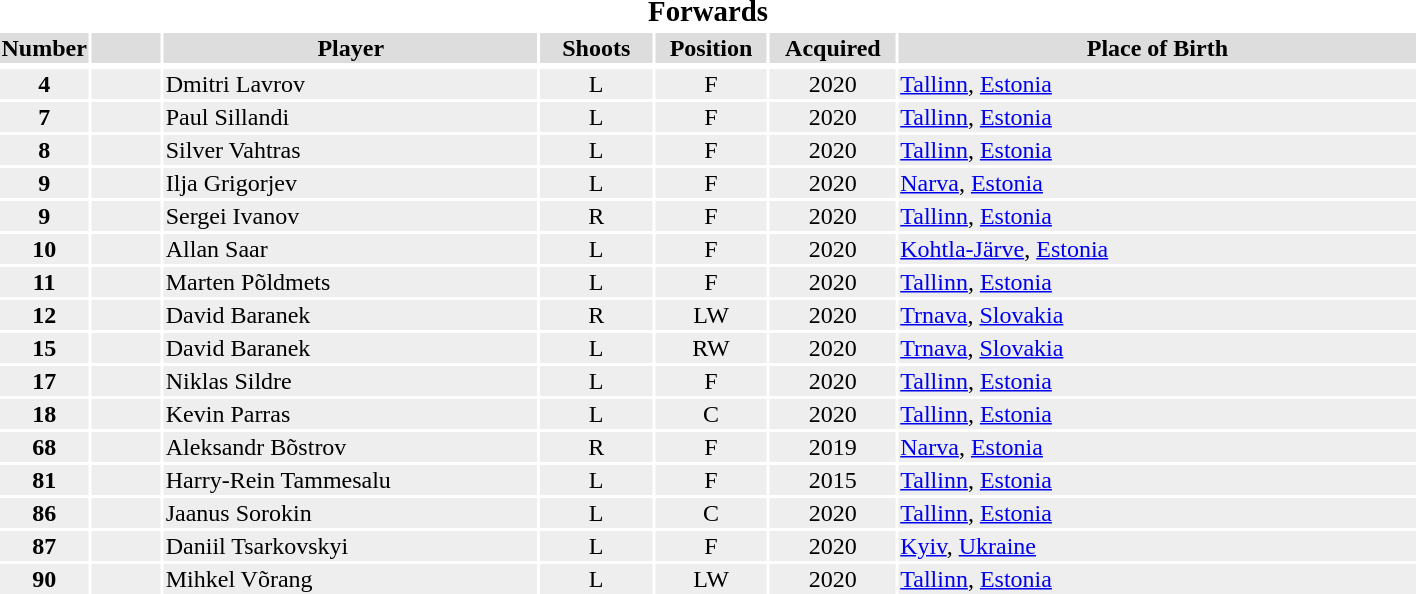<table width=75%>
<tr>
<th colspan=7><big>Forwards</big></th>
</tr>
<tr bgcolor="#dddddd">
<th width=5%>Number</th>
<th width=5%></th>
<th !width=15%>Player</th>
<th width=8%>Shoots</th>
<th width=8%>Position</th>
<th width=9%>Acquired</th>
<th width=37%>Place of Birth</th>
</tr>
<tr>
</tr>
<tr bgcolor="#eeeeee">
<td align=center><strong>4</strong></td>
<td align=center></td>
<td>Dmitri Lavrov</td>
<td align=center>L</td>
<td align=center>F</td>
<td align=center>2020</td>
<td><a href='#'>Tallinn</a>, <a href='#'>Estonia</a></td>
</tr>
<tr bgcolor="#eeeeee">
<td align=center><strong>7</strong></td>
<td align=center></td>
<td>Paul Sillandi</td>
<td align=center>L</td>
<td align=center>F</td>
<td align=center>2020</td>
<td><a href='#'>Tallinn</a>, <a href='#'>Estonia</a></td>
</tr>
<tr bgcolor="#eeeeee">
<td align=center><strong>8</strong></td>
<td align=center></td>
<td>Silver Vahtras</td>
<td align=center>L</td>
<td align=center>F</td>
<td align=center>2020</td>
<td><a href='#'>Tallinn</a>, <a href='#'>Estonia</a></td>
</tr>
<tr bgcolor="#eeeeee">
<td align=center><strong>9</strong></td>
<td align=center></td>
<td>Ilja Grigorjev</td>
<td align=center>L</td>
<td align=center>F</td>
<td align=center>2020</td>
<td><a href='#'>Narva</a>, <a href='#'>Estonia</a></td>
</tr>
<tr bgcolor="#eeeeee">
<td align=center><strong>9</strong></td>
<td align=center></td>
<td>Sergei Ivanov</td>
<td align=center>R</td>
<td align=center>F</td>
<td align=center>2020</td>
<td><a href='#'>Tallinn</a>, <a href='#'>Estonia</a></td>
</tr>
<tr bgcolor="#eeeeee">
<td align=center><strong>10</strong></td>
<td align=center></td>
<td>Allan Saar</td>
<td align=center>L</td>
<td align=center>F</td>
<td align=center>2020</td>
<td><a href='#'>Kohtla-Järve</a>, <a href='#'>Estonia</a></td>
</tr>
<tr bgcolor="#eeeeee">
<td align=center><strong>11</strong></td>
<td align=center></td>
<td>Marten Põldmets</td>
<td align=center>L</td>
<td align=center>F</td>
<td align=center>2020</td>
<td><a href='#'>Tallinn</a>, <a href='#'>Estonia</a></td>
</tr>
<tr bgcolor="#eeeeee">
<td align=center><strong>12</strong></td>
<td align=center></td>
<td>David Baranek</td>
<td align=center>R</td>
<td align=center>LW</td>
<td align=center>2020</td>
<td><a href='#'>Trnava</a>, <a href='#'>Slovakia</a></td>
</tr>
<tr bgcolor="#eeeeee">
<td align=center><strong>15</strong></td>
<td align=center></td>
<td>David Baranek</td>
<td align=center>L</td>
<td align=center>RW</td>
<td align=center>2020</td>
<td><a href='#'>Trnava</a>, <a href='#'>Slovakia</a></td>
</tr>
<tr bgcolor="#eeeeee">
<td align=center><strong>17</strong></td>
<td align=center></td>
<td>Niklas Sildre</td>
<td align=center>L</td>
<td align=center>F</td>
<td align=center>2020</td>
<td><a href='#'>Tallinn</a>, <a href='#'>Estonia</a></td>
</tr>
<tr bgcolor="#eeeeee">
<td align=center><strong>18</strong></td>
<td align=center></td>
<td>Kevin Parras</td>
<td align=center>L</td>
<td align=center>C</td>
<td align=center>2020</td>
<td><a href='#'>Tallinn</a>, <a href='#'>Estonia</a></td>
</tr>
<tr bgcolor="#eeeeee">
<td align=center><strong>68</strong></td>
<td align=center></td>
<td>Aleksandr Bõstrov</td>
<td align=center>R</td>
<td align=center>F</td>
<td align=center>2019</td>
<td><a href='#'>Narva</a>, <a href='#'>Estonia</a></td>
</tr>
<tr bgcolor="#eeeeee">
<td align=center><strong>81</strong></td>
<td align=center></td>
<td>Harry-Rein Tammesalu</td>
<td align=center>L</td>
<td align=center>F</td>
<td align=center>2015</td>
<td><a href='#'>Tallinn</a>, <a href='#'>Estonia</a></td>
</tr>
<tr bgcolor="#eeeeee">
<td align=center><strong>86</strong></td>
<td align=center></td>
<td>Jaanus Sorokin</td>
<td align=center>L</td>
<td align=center>C</td>
<td align=center>2020</td>
<td><a href='#'>Tallinn</a>, <a href='#'>Estonia</a></td>
</tr>
<tr bgcolor="#eeeeee">
<td align=center><strong>87</strong></td>
<td align=center></td>
<td>Daniil Tsarkovskyi</td>
<td align=center>L</td>
<td align=center>F</td>
<td align=center>2020</td>
<td><a href='#'>Kyiv</a>, <a href='#'>Ukraine</a></td>
</tr>
<tr bgcolor="#eeeeee">
<td align=center><strong>90</strong></td>
<td align=center></td>
<td>Mihkel Võrang</td>
<td align=center>L</td>
<td align=center>LW</td>
<td align=center>2020</td>
<td><a href='#'>Tallinn</a>, <a href='#'>Estonia</a></td>
</tr>
</table>
